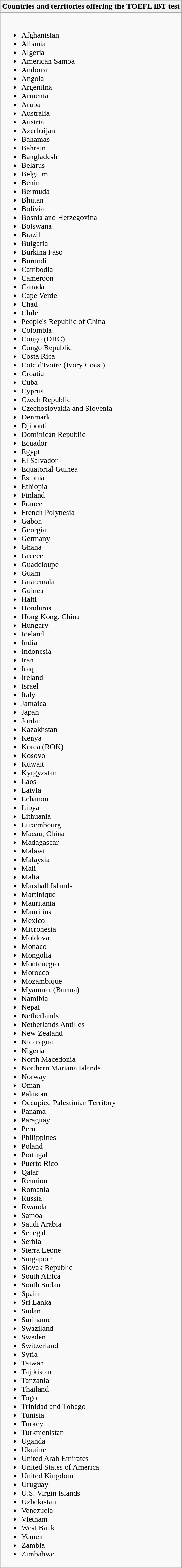<table class="wikitable mw-collapsible mw-collapsed">
<tr>
<th>Countries and territories offering the TOEFL iBT test</th>
</tr>
<tr>
<td><br><ul><li>Afghanistan</li><li>Albania</li><li>Algeria</li><li>American Samoa</li><li>Andorra</li><li>Angola</li><li>Argentina</li><li>Armenia</li><li>Aruba</li><li>Australia</li><li>Austria</li><li>Azerbaijan</li><li>Bahamas</li><li>Bahrain</li><li>Bangladesh</li><li>Belarus</li><li>Belgium</li><li>Benin</li><li>Bermuda</li><li>Bhutan</li><li>Bolivia</li><li>Bosnia and Herzegovina</li><li>Botswana</li><li>Brazil</li><li>Bulgaria</li><li>Burkina Faso</li><li>Burundi</li><li>Cambodia</li><li>Cameroon</li><li>Canada</li><li>Cape Verde</li><li>Chad</li><li>Chile</li><li>People's Republic of China</li><li>Colombia</li><li>Congo (DRC)</li><li>Congo Republic</li><li>Costa Rica</li><li>Cote d'Ivoire (Ivory Coast)</li><li>Croatia</li><li>Cuba</li><li>Cyprus</li><li>Czech Republic</li><li>Czechoslovakia and Slovenia</li><li>Denmark</li><li>Djibouti</li><li>Dominican Republic</li><li>Ecuador</li><li>Egypt</li><li>El Salvador</li><li>Equatorial Guinea</li><li>Estonia</li><li>Ethiopia</li><li>Finland</li><li>France</li><li>French Polynesia</li><li>Gabon</li><li>Georgia</li><li>Germany</li><li>Ghana</li><li>Greece</li><li>Guadeloupe</li><li>Guam</li><li>Guatemala</li><li>Guinea</li><li>Haiti</li><li>Honduras</li><li>Hong Kong, China</li><li>Hungary</li><li>Iceland</li><li>India</li><li>Indonesia</li><li>Iran</li><li>Iraq</li><li>Ireland</li><li>Israel</li><li>Italy</li><li>Jamaica</li><li>Japan</li><li>Jordan</li><li>Kazakhstan</li><li>Kenya</li><li>Korea (ROK)</li><li>Kosovo</li><li>Kuwait</li><li>Kyrgyzstan</li><li>Laos</li><li>Latvia</li><li>Lebanon</li><li>Libya</li><li>Lithuania</li><li>Luxembourg</li><li>Macau, China</li><li>Madagascar</li><li>Malawi</li><li>Malaysia</li><li>Mali</li><li>Malta</li><li>Marshall Islands</li><li>Martinique</li><li>Mauritania</li><li>Mauritius</li><li>Mexico</li><li>Micronesia</li><li>Moldova</li><li>Monaco</li><li>Mongolia</li><li>Montenegro</li><li>Morocco</li><li>Mozambique</li><li>Myanmar (Burma)</li><li>Namibia</li><li>Nepal</li><li>Netherlands</li><li>Netherlands Antilles</li><li>New Zealand</li><li>Nicaragua</li><li>Nigeria</li><li>North Macedonia</li><li>Northern Mariana Islands</li><li>Norway</li><li>Oman</li><li>Pakistan</li><li>Occupied Palestinian Territory</li><li>Panama</li><li>Paraguay</li><li>Peru</li><li>Philippines</li><li>Poland</li><li>Portugal</li><li>Puerto Rico</li><li>Qatar</li><li>Reunion</li><li>Romania</li><li>Russia</li><li>Rwanda</li><li>Samoa</li><li>Saudi Arabia</li><li>Senegal</li><li>Serbia</li><li>Sierra Leone</li><li>Singapore</li><li>Slovak Republic</li><li>South Africa</li><li>South Sudan</li><li>Spain</li><li>Sri Lanka</li><li>Sudan</li><li>Suriname</li><li>Swaziland</li><li>Sweden</li><li>Switzerland</li><li>Syria</li><li>Taiwan</li><li>Tajikistan</li><li>Tanzania</li><li>Thailand</li><li>Togo</li><li>Trinidad and Tobago</li><li>Tunisia</li><li>Turkey</li><li>Turkmenistan</li><li>Uganda</li><li>Ukraine</li><li>United Arab Emirates</li><li>United States of America</li><li>United Kingdom</li><li>Uruguay</li><li>U.S. Virgin Islands</li><li>Uzbekistan</li><li>Venezuela</li><li>Vietnam</li><li>West Bank</li><li>Yemen</li><li>Zambia</li><li>Zimbabwe</li></ul></td>
</tr>
</table>
